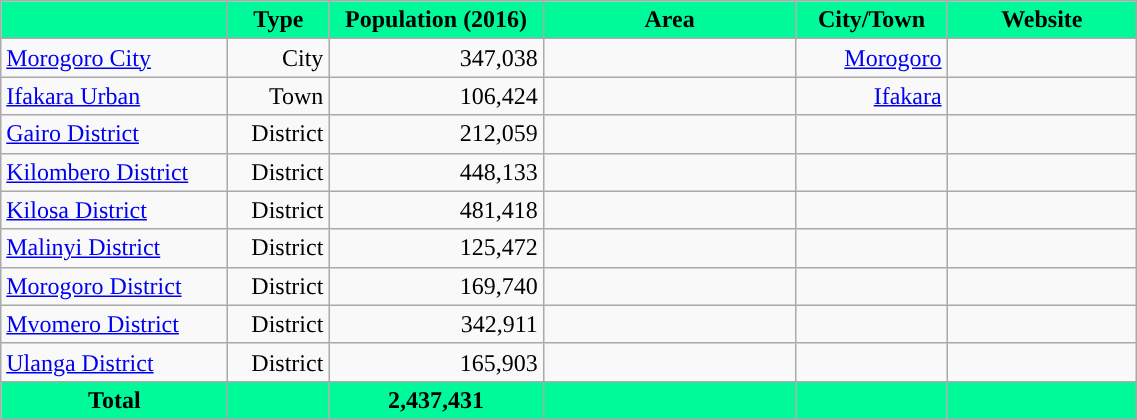<table class="wikitable sortable" style="text-align:right">
<tr>
<th style="width: 18%;background-color:MediumSpringGreen"" class=unsortable></th>
<th scope=col style="width: 8%;background-color:MediumSpringGreen"">Type</th>
<th scope=col style="width: 17%;background-color:MediumSpringGreen">Population (2016)</th>
<th scope=col style="width: 20%;background-color:MediumSpringGreen"">Area</th>
<th scope=col style="width: 12%;background-color:MediumSpringGreen" class=unsortable>City/Town</th>
<th scope=col style="width: 15%;background-color:MediumSpringGreen" class=unsortable>Website</th>
</tr>
<tr>
<td style="text-align:left;"><a href='#'>Morogoro City</a></td>
<td>City</td>
<td>347,038</td>
<td></td>
<td><a href='#'>Morogoro</a></td>
<td></td>
</tr>
<tr>
<td style="text-align:left;"><a href='#'>Ifakara Urban</a></td>
<td>Town</td>
<td>106,424</td>
<td></td>
<td><a href='#'>Ifakara</a></td>
<td></td>
</tr>
<tr>
<td style="text-align:left;"><a href='#'>Gairo District</a></td>
<td>District</td>
<td>212,059</td>
<td></td>
<td></td>
<td></td>
</tr>
<tr>
<td style="text-align:left;"><a href='#'>Kilombero District</a></td>
<td>District</td>
<td>448,133</td>
<td></td>
<td></td>
<td></td>
</tr>
<tr>
<td style="text-align:left;"><a href='#'>Kilosa District</a></td>
<td>District</td>
<td>481,418</td>
<td></td>
<td></td>
<td></td>
</tr>
<tr>
<td style="text-align:left;"><a href='#'>Malinyi District</a></td>
<td>District</td>
<td>125,472</td>
<td></td>
<td></td>
<td></td>
</tr>
<tr>
<td style="text-align:left;"><a href='#'>Morogoro District</a></td>
<td>District</td>
<td>169,740</td>
<td></td>
<td></td>
<td></td>
</tr>
<tr>
<td style="text-align:left;"><a href='#'>Mvomero District</a></td>
<td>District</td>
<td>342,911</td>
<td></td>
<td></td>
<td></td>
</tr>
<tr>
<td style="text-align:left;"><a href='#'>Ulanga District</a></td>
<td>District</td>
<td>165,903</td>
<td></td>
<td></td>
<td></td>
</tr>
<tr>
<th style="background-color:MediumSpringGreen">Total</th>
<th style="background-color:MediumSpringGreen"></th>
<th style="background-color:MediumSpringGreen">2,437,431</th>
<th style="background-color:MediumSpringGreen"></th>
<th style="background-color:MediumSpringGreen"></th>
<th style="background-color:MediumSpringGreen"></th>
</tr>
</table>
